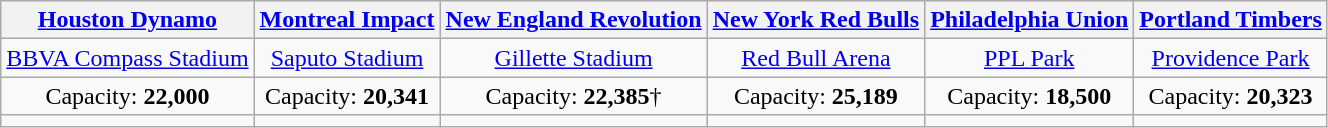<table class="wikitable" style="text-align:center">
<tr>
<th><a href='#'>Houston Dynamo</a></th>
<th><a href='#'>Montreal Impact</a></th>
<th><a href='#'>New England Revolution</a></th>
<th><a href='#'>New York Red Bulls</a></th>
<th><a href='#'>Philadelphia Union</a></th>
<th><a href='#'>Portland Timbers</a></th>
</tr>
<tr>
<td><a href='#'>BBVA Compass Stadium</a></td>
<td><a href='#'>Saputo Stadium</a></td>
<td><a href='#'>Gillette Stadium</a></td>
<td><a href='#'>Red Bull Arena</a></td>
<td><a href='#'>PPL Park</a></td>
<td><a href='#'>Providence Park</a></td>
</tr>
<tr>
<td>Capacity: <strong>22,000</strong></td>
<td>Capacity: <strong>20,341</strong></td>
<td>Capacity: <strong>22,385</strong>†</td>
<td>Capacity: <strong>25,189</strong></td>
<td>Capacity: <strong>18,500</strong></td>
<td>Capacity: <strong>20,323</strong></td>
</tr>
<tr>
<td></td>
<td></td>
<td></td>
<td></td>
<td></td>
<td></td>
</tr>
</table>
